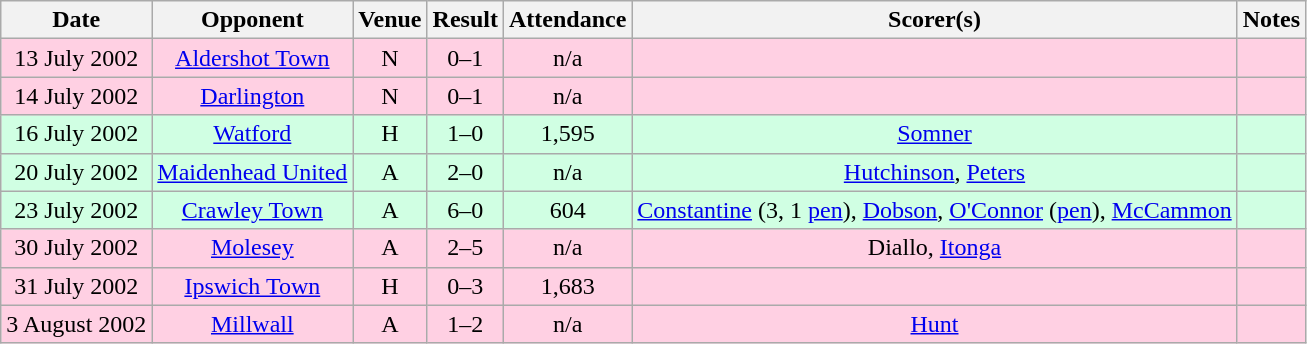<table class="wikitable sortable" style="text-align:center;">
<tr>
<th>Date</th>
<th>Opponent</th>
<th>Venue</th>
<th>Result</th>
<th>Attendance</th>
<th>Scorer(s)</th>
<th>Notes</th>
</tr>
<tr style="background:#ffd0e3;">
<td>13 July 2002</td>
<td><a href='#'>Aldershot Town</a></td>
<td>N</td>
<td>0–1</td>
<td>n/a</td>
<td></td>
<td></td>
</tr>
<tr style="background:#ffd0e3;">
<td>14 July 2002</td>
<td><a href='#'>Darlington</a></td>
<td>N</td>
<td>0–1</td>
<td>n/a</td>
<td></td>
<td></td>
</tr>
<tr style="background:#d0ffe3;">
<td>16 July 2002</td>
<td><a href='#'>Watford</a></td>
<td>H</td>
<td>1–0</td>
<td>1,595</td>
<td><a href='#'>Somner</a></td>
<td></td>
</tr>
<tr style="background:#d0ffe3;">
<td>20 July 2002</td>
<td><a href='#'>Maidenhead United</a></td>
<td>A</td>
<td>2–0</td>
<td>n/a</td>
<td><a href='#'>Hutchinson</a>, <a href='#'>Peters</a></td>
<td></td>
</tr>
<tr style="background:#d0ffe3;">
<td>23 July 2002</td>
<td><a href='#'>Crawley Town</a></td>
<td>A</td>
<td>6–0</td>
<td>604</td>
<td><a href='#'>Constantine</a> (3, 1 <a href='#'>pen</a>), <a href='#'>Dobson</a>, <a href='#'>O'Connor</a> (<a href='#'>pen</a>), <a href='#'>McCammon</a></td>
<td></td>
</tr>
<tr style="background:#ffd0e3;">
<td>30 July 2002</td>
<td><a href='#'>Molesey</a></td>
<td>A</td>
<td>2–5</td>
<td>n/a</td>
<td>Diallo, <a href='#'>Itonga</a></td>
<td></td>
</tr>
<tr style="background:#ffd0e3;">
<td>31 July 2002</td>
<td><a href='#'>Ipswich Town</a></td>
<td>H</td>
<td>0–3</td>
<td>1,683</td>
<td></td>
<td></td>
</tr>
<tr style="background:#ffd0e3;">
<td>3 August 2002</td>
<td><a href='#'>Millwall</a></td>
<td>A</td>
<td>1–2</td>
<td>n/a</td>
<td><a href='#'>Hunt</a></td>
<td></td>
</tr>
</table>
